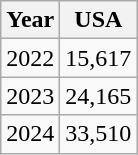<table class="wikitable">
<tr>
<th>Year</th>
<th>USA</th>
</tr>
<tr>
<td>2022</td>
<td>15,617</td>
</tr>
<tr>
<td>2023</td>
<td>24,165</td>
</tr>
<tr>
<td>2024</td>
<td>33,510</td>
</tr>
</table>
